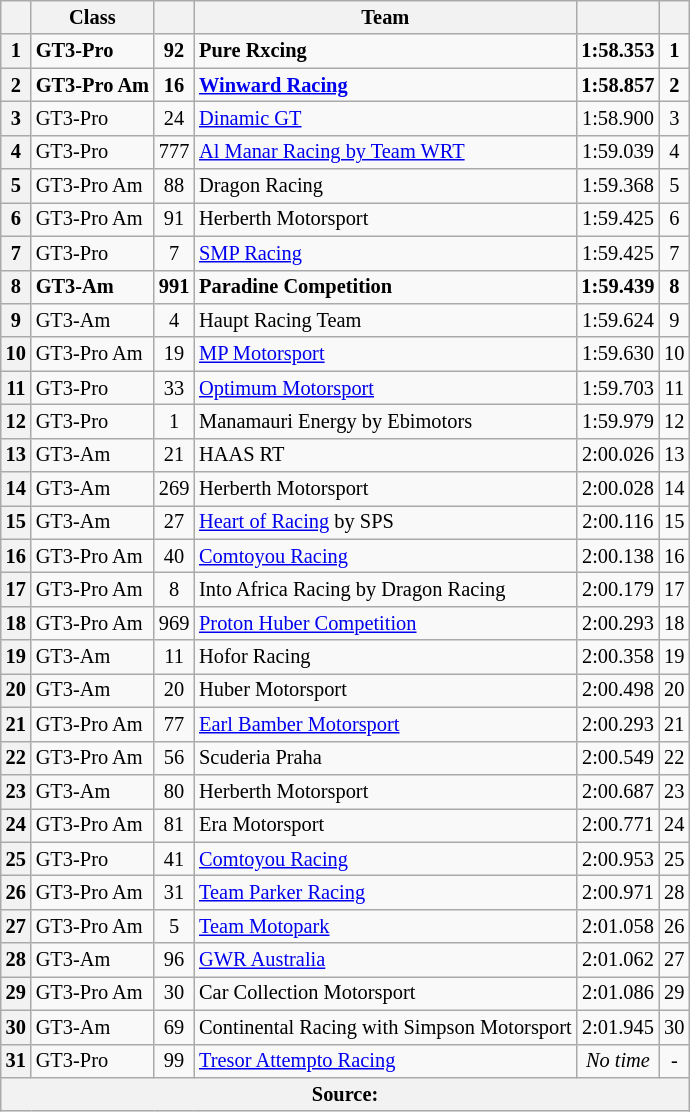<table class="wikitable sortable" style="font-size: 85%;">
<tr>
<th scope="col"></th>
<th scope="col">Class</th>
<th scope="col"></th>
<th scope="col">Team</th>
<th scope="col"></th>
<th scope="col"></th>
</tr>
<tr style="font-weight:bold">
<th>1</th>
<td>GT3-Pro</td>
<td align=center>92</td>
<td> Pure Rxcing</td>
<td align=center>1:58.353</td>
<td align=center>1</td>
</tr>
<tr style="font-weight:bold">
<th>2</th>
<td>GT3-Pro Am</td>
<td align=center>16</td>
<td> <a href='#'>Winward Racing</a></td>
<td align=center>1:58.857</td>
<td align=center>2</td>
</tr>
<tr>
<th>3</th>
<td>GT3-Pro</td>
<td align=center>24</td>
<td> <a href='#'>Dinamic GT</a></td>
<td align=center>1:58.900</td>
<td align=center>3</td>
</tr>
<tr>
<th>4</th>
<td>GT3-Pro</td>
<td align=center>777</td>
<td> <a href='#'>Al Manar Racing by Team WRT</a></td>
<td align=center>1:59.039</td>
<td align=center>4</td>
</tr>
<tr>
<th>5</th>
<td>GT3-Pro Am</td>
<td align=center>88</td>
<td> Dragon Racing</td>
<td align=center>1:59.368</td>
<td align=center>5</td>
</tr>
<tr>
<th>6</th>
<td>GT3-Pro Am</td>
<td align=center>91</td>
<td> Herberth Motorsport</td>
<td align=center>1:59.425</td>
<td align=center>6</td>
</tr>
<tr>
<th>7</th>
<td>GT3-Pro</td>
<td align=center>7</td>
<td> <a href='#'>SMP Racing</a></td>
<td align=center>1:59.425</td>
<td align=center>7</td>
</tr>
<tr style="font-weight:bold">
<th>8</th>
<td>GT3-Am</td>
<td align=center>991</td>
<td> Paradine Competition</td>
<td align=center>1:59.439</td>
<td align=center>8</td>
</tr>
<tr>
<th>9</th>
<td>GT3-Am</td>
<td align=center>4</td>
<td> Haupt Racing Team</td>
<td align=center>1:59.624</td>
<td align=center>9</td>
</tr>
<tr>
<th>10</th>
<td>GT3-Pro Am</td>
<td align=center>19</td>
<td> <a href='#'>MP Motorsport</a></td>
<td align=center>1:59.630</td>
<td align=center>10</td>
</tr>
<tr>
<th>11</th>
<td>GT3-Pro</td>
<td align=center>33</td>
<td> <a href='#'>Optimum Motorsport</a></td>
<td align=center>1:59.703</td>
<td align=center>11</td>
</tr>
<tr>
<th>12</th>
<td>GT3-Pro</td>
<td align=center>1</td>
<td> Manamauri Energy by Ebimotors</td>
<td align=center>1:59.979</td>
<td align=center>12</td>
</tr>
<tr>
<th>13</th>
<td>GT3-Am</td>
<td align=center>21</td>
<td> HAAS RT</td>
<td align=center>2:00.026</td>
<td align=center>13</td>
</tr>
<tr>
<th>14</th>
<td>GT3-Am</td>
<td align=center>269</td>
<td> Herberth Motorsport</td>
<td align=center>2:00.028</td>
<td align=center>14</td>
</tr>
<tr>
<th>15</th>
<td>GT3-Am</td>
<td align=center>27</td>
<td> <a href='#'>Heart of Racing</a> by SPS</td>
<td align=center>2:00.116</td>
<td align=center>15</td>
</tr>
<tr>
<th>16</th>
<td>GT3-Pro Am</td>
<td align=center>40</td>
<td> <a href='#'>Comtoyou Racing</a></td>
<td align=center>2:00.138</td>
<td align=center>16</td>
</tr>
<tr>
<th>17</th>
<td>GT3-Pro Am</td>
<td align=center>8</td>
<td> Into Africa Racing by Dragon Racing</td>
<td align=center>2:00.179</td>
<td align=center>17</td>
</tr>
<tr>
<th>18</th>
<td>GT3-Pro Am</td>
<td align=center>969</td>
<td> <a href='#'>Proton Huber Competition</a></td>
<td align=center>2:00.293</td>
<td align=center>18</td>
</tr>
<tr>
<th>19</th>
<td>GT3-Am</td>
<td align=center>11</td>
<td> Hofor Racing</td>
<td align=center>2:00.358</td>
<td align=center>19</td>
</tr>
<tr>
<th>20</th>
<td>GT3-Am</td>
<td align=center>20</td>
<td> Huber Motorsport</td>
<td align=center>2:00.498</td>
<td align=center>20</td>
</tr>
<tr>
<th>21</th>
<td>GT3-Pro Am</td>
<td align=center>77</td>
<td> <a href='#'>Earl Bamber Motorsport</a></td>
<td align=center>2:00.293</td>
<td align=center>21</td>
</tr>
<tr>
<th>22</th>
<td>GT3-Pro Am</td>
<td align=center>56</td>
<td> Scuderia Praha</td>
<td align=center>2:00.549</td>
<td align=center>22</td>
</tr>
<tr>
<th>23</th>
<td>GT3-Am</td>
<td align=center>80</td>
<td> Herberth Motorsport</td>
<td align=center>2:00.687</td>
<td align=center>23</td>
</tr>
<tr>
<th>24</th>
<td>GT3-Pro Am</td>
<td align=center>81</td>
<td> Era Motorsport</td>
<td align=center>2:00.771</td>
<td align=center>24</td>
</tr>
<tr>
<th>25</th>
<td>GT3-Pro</td>
<td align=center>41</td>
<td> <a href='#'>Comtoyou Racing</a></td>
<td align=center>2:00.953</td>
<td align=center>25</td>
</tr>
<tr>
<th>26</th>
<td>GT3-Pro Am</td>
<td align=center>31</td>
<td> <a href='#'>Team Parker Racing</a></td>
<td align=center>2:00.971</td>
<td align=center>28</td>
</tr>
<tr>
<th>27</th>
<td>GT3-Pro Am</td>
<td align=center>5</td>
<td> <a href='#'>Team Motopark</a></td>
<td align=center>2:01.058</td>
<td align=center>26</td>
</tr>
<tr>
<th>28</th>
<td>GT3-Am</td>
<td align=center>96</td>
<td> <a href='#'>GWR Australia</a></td>
<td align=center>2:01.062</td>
<td align=center>27</td>
</tr>
<tr>
<th>29</th>
<td>GT3-Pro Am</td>
<td align=center>30</td>
<td> Car Collection Motorsport</td>
<td align=center>2:01.086</td>
<td align=center>29</td>
</tr>
<tr>
<th>30</th>
<td>GT3-Am</td>
<td align=center>69</td>
<td> Continental Racing with Simpson Motorsport</td>
<td align=center>2:01.945</td>
<td align=center>30</td>
</tr>
<tr>
<th>31</th>
<td>GT3-Pro</td>
<td align=center>99</td>
<td> <a href='#'>Tresor Attempto Racing</a></td>
<td align=center><em>No time</em></td>
<td align=center>-</td>
</tr>
<tr>
<th colspan=6>Source:</th>
</tr>
</table>
